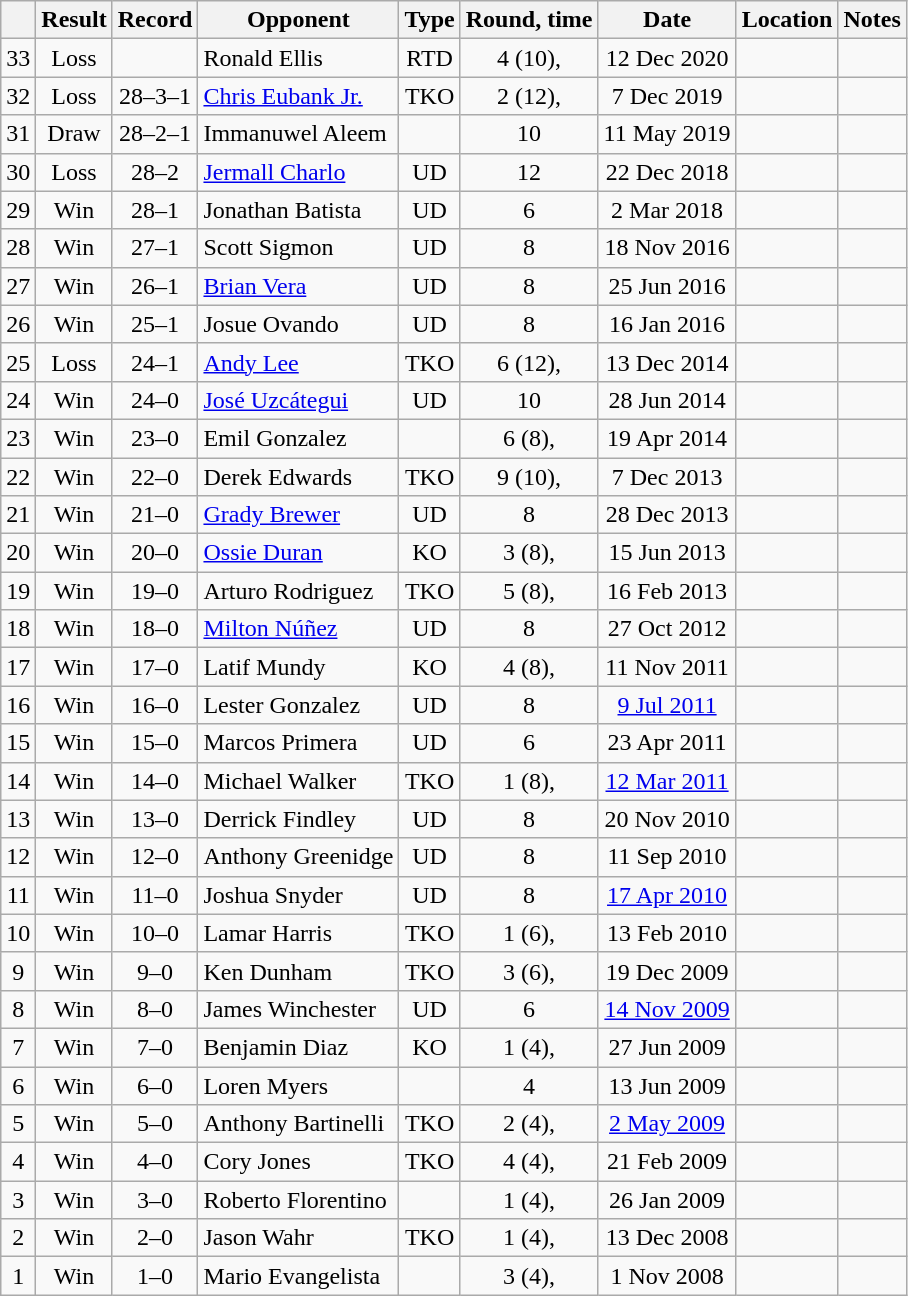<table class="wikitable" style="text-align:center">
<tr>
<th></th>
<th>Result</th>
<th>Record</th>
<th>Opponent</th>
<th>Type</th>
<th>Round, time</th>
<th>Date</th>
<th>Location</th>
<th>Notes</th>
</tr>
<tr>
<td>33</td>
<td>Loss</td>
<td></td>
<td style="text-align:left;">Ronald Ellis</td>
<td>RTD</td>
<td>4 (10), </td>
<td>12 Dec 2020</td>
<td style="text-align:left;"></td>
<td></td>
</tr>
<tr>
<td>32</td>
<td>Loss</td>
<td>28–3–1</td>
<td style="text-align:left;"><a href='#'>Chris Eubank Jr.</a></td>
<td>TKO</td>
<td>2 (12), </td>
<td>7 Dec 2019</td>
<td style="text-align:left;"></td>
<td style="text-align:left;"></td>
</tr>
<tr>
<td>31</td>
<td>Draw</td>
<td>28–2–1</td>
<td style="text-align:left;">Immanuwel Aleem</td>
<td></td>
<td>10</td>
<td>11 May 2019</td>
<td style="text-align:left;"></td>
<td></td>
</tr>
<tr>
<td>30</td>
<td>Loss</td>
<td>28–2</td>
<td style="text-align:left;"><a href='#'>Jermall Charlo</a></td>
<td>UD</td>
<td>12</td>
<td>22 Dec 2018</td>
<td style="text-align:left;"></td>
<td style="text-align:left;"></td>
</tr>
<tr>
<td>29</td>
<td>Win</td>
<td>28–1</td>
<td style="text-align:left;">Jonathan Batista</td>
<td>UD</td>
<td>6</td>
<td>2 Mar 2018</td>
<td style="text-align:left;"></td>
<td></td>
</tr>
<tr>
<td>28</td>
<td>Win</td>
<td>27–1</td>
<td style="text-align:left;">Scott Sigmon</td>
<td>UD</td>
<td>8</td>
<td>18 Nov 2016</td>
<td style="text-align:left;"></td>
<td></td>
</tr>
<tr>
<td>27</td>
<td>Win</td>
<td>26–1</td>
<td style="text-align:left;"><a href='#'>Brian Vera</a></td>
<td>UD</td>
<td>8</td>
<td>25 Jun 2016</td>
<td style="text-align:left;"></td>
<td></td>
</tr>
<tr>
<td>26</td>
<td>Win</td>
<td>25–1</td>
<td style="text-align:left;">Josue Ovando</td>
<td>UD</td>
<td>8</td>
<td>16 Jan 2016</td>
<td style="text-align:left;"></td>
<td></td>
</tr>
<tr>
<td>25</td>
<td>Loss</td>
<td>24–1</td>
<td style="text-align:left;"><a href='#'>Andy Lee</a></td>
<td>TKO</td>
<td>6 (12), </td>
<td>13 Dec 2014</td>
<td style="text-align:left;"></td>
<td style="text-align:left;"></td>
</tr>
<tr>
<td>24</td>
<td>Win</td>
<td>24–0</td>
<td style="text-align:left;"><a href='#'>José Uzcátegui</a></td>
<td>UD</td>
<td>10</td>
<td>28 Jun 2014</td>
<td style="text-align:left;"></td>
<td style="text-align:left;"></td>
</tr>
<tr>
<td>23</td>
<td>Win</td>
<td>23–0</td>
<td style="text-align:left;">Emil Gonzalez</td>
<td></td>
<td>6 (8), </td>
<td>19 Apr 2014</td>
<td style="text-align:left;"></td>
<td></td>
</tr>
<tr>
<td>22</td>
<td>Win</td>
<td>22–0</td>
<td style="text-align:left;">Derek Edwards</td>
<td>TKO</td>
<td>9 (10), </td>
<td>7 Dec 2013</td>
<td style="text-align:left;"></td>
<td></td>
</tr>
<tr>
<td>21</td>
<td>Win</td>
<td>21–0</td>
<td style="text-align:left;"><a href='#'>Grady Brewer</a></td>
<td>UD</td>
<td>8</td>
<td>28 Dec 2013</td>
<td style="text-align:left;"></td>
<td></td>
</tr>
<tr>
<td>20</td>
<td>Win</td>
<td>20–0</td>
<td style="text-align:left;"><a href='#'>Ossie Duran</a></td>
<td>KO</td>
<td>3 (8), </td>
<td>15 Jun 2013</td>
<td style="text-align:left;"></td>
<td></td>
</tr>
<tr>
<td>19</td>
<td>Win</td>
<td>19–0</td>
<td style="text-align:left;">Arturo Rodriguez</td>
<td>TKO</td>
<td>5 (8), </td>
<td>16 Feb 2013</td>
<td style="text-align:left;"></td>
<td></td>
</tr>
<tr>
<td>18</td>
<td>Win</td>
<td>18–0</td>
<td style="text-align:left;"><a href='#'>Milton Núñez</a></td>
<td>UD</td>
<td>8</td>
<td>27 Oct 2012</td>
<td style="text-align:left;"></td>
<td></td>
</tr>
<tr>
<td>17</td>
<td>Win</td>
<td>17–0</td>
<td style="text-align:left;">Latif Mundy</td>
<td>KO</td>
<td>4 (8), </td>
<td>11 Nov 2011</td>
<td style="text-align:left;"></td>
<td></td>
</tr>
<tr>
<td>16</td>
<td>Win</td>
<td>16–0</td>
<td style="text-align:left;">Lester Gonzalez</td>
<td>UD</td>
<td>8</td>
<td><a href='#'>9 Jul 2011</a></td>
<td style="text-align:left;"></td>
<td></td>
</tr>
<tr>
<td>15</td>
<td>Win</td>
<td>15–0</td>
<td style="text-align:left;">Marcos Primera</td>
<td>UD</td>
<td>6</td>
<td>23 Apr 2011</td>
<td style="text-align:left;"></td>
<td></td>
</tr>
<tr>
<td>14</td>
<td>Win</td>
<td>14–0</td>
<td style="text-align:left;">Michael Walker</td>
<td>TKO</td>
<td>1 (8), </td>
<td><a href='#'>12 Mar 2011</a></td>
<td style="text-align:left;"></td>
<td></td>
</tr>
<tr>
<td>13</td>
<td>Win</td>
<td>13–0</td>
<td style="text-align:left;">Derrick Findley</td>
<td>UD</td>
<td>8</td>
<td>20 Nov 2010</td>
<td style="text-align:left;"></td>
<td></td>
</tr>
<tr>
<td>12</td>
<td>Win</td>
<td>12–0</td>
<td style="text-align:left;">Anthony Greenidge</td>
<td>UD</td>
<td>8</td>
<td>11 Sep 2010</td>
<td style="text-align:left;"></td>
<td></td>
</tr>
<tr>
<td>11</td>
<td>Win</td>
<td>11–0</td>
<td style="text-align:left;">Joshua Snyder</td>
<td>UD</td>
<td>8</td>
<td><a href='#'>17 Apr 2010</a></td>
<td style="text-align:left;"></td>
<td></td>
</tr>
<tr>
<td>10</td>
<td>Win</td>
<td>10–0</td>
<td style="text-align:left;">Lamar Harris</td>
<td>TKO</td>
<td>1 (6), </td>
<td>13 Feb 2010</td>
<td style="text-align:left;"></td>
<td></td>
</tr>
<tr>
<td>9</td>
<td>Win</td>
<td>9–0</td>
<td style="text-align:left;">Ken Dunham</td>
<td>TKO</td>
<td>3 (6), </td>
<td>19 Dec 2009</td>
<td style="text-align:left;"></td>
<td></td>
</tr>
<tr>
<td>8</td>
<td>Win</td>
<td>8–0</td>
<td style="text-align:left;">James Winchester</td>
<td>UD</td>
<td>6</td>
<td><a href='#'>14 Nov 2009</a></td>
<td style="text-align:left;"></td>
<td></td>
</tr>
<tr>
<td>7</td>
<td>Win</td>
<td>7–0</td>
<td style="text-align:left;">Benjamin Diaz</td>
<td>KO</td>
<td>1 (4), </td>
<td>27 Jun 2009</td>
<td style="text-align:left;"></td>
<td></td>
</tr>
<tr>
<td>6</td>
<td>Win</td>
<td>6–0</td>
<td style="text-align:left;">Loren Myers</td>
<td></td>
<td>4</td>
<td>13 Jun 2009</td>
<td style="text-align:left;"></td>
<td></td>
</tr>
<tr>
<td>5</td>
<td>Win</td>
<td>5–0</td>
<td style="text-align:left;">Anthony Bartinelli</td>
<td>TKO</td>
<td>2 (4), </td>
<td><a href='#'>2 May 2009</a></td>
<td style="text-align:left;"></td>
<td></td>
</tr>
<tr>
<td>4</td>
<td>Win</td>
<td>4–0</td>
<td style="text-align:left;">Cory Jones</td>
<td>TKO</td>
<td>4 (4), </td>
<td>21 Feb 2009</td>
<td style="text-align:left;"></td>
<td></td>
</tr>
<tr>
<td>3</td>
<td>Win</td>
<td>3–0</td>
<td style="text-align:left;">Roberto Florentino</td>
<td></td>
<td>1 (4), </td>
<td>26 Jan 2009</td>
<td style="text-align:left;"></td>
<td></td>
</tr>
<tr>
<td>2</td>
<td>Win</td>
<td>2–0</td>
<td style="text-align:left;">Jason Wahr</td>
<td>TKO</td>
<td>1 (4), </td>
<td>13 Dec 2008</td>
<td style="text-align:left;"></td>
<td></td>
</tr>
<tr>
<td>1</td>
<td>Win</td>
<td>1–0</td>
<td align=left>Mario Evangelista</td>
<td></td>
<td>3 (4), </td>
<td>1 Nov 2008</td>
<td style="text-align:left;"></td>
<td></td>
</tr>
</table>
